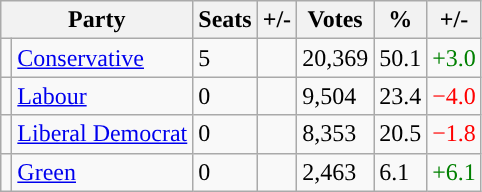<table class="wikitable">
<tr>
<th colspan="2">Party</th>
<th>Seats</th>
<th>+/-</th>
<th>Votes</th>
<th>%</th>
<th>+/-</th>
</tr>
<tr>
<td style="background-color: "></td>
<td><a href='#'>Conservative</a></td>
<td>5</td>
<td></td>
<td>20,369</td>
<td>50.1</td>
<td style="color:green">+3.0</td>
</tr>
<tr>
<td style="background-color: "></td>
<td><a href='#'>Labour</a></td>
<td>0</td>
<td></td>
<td>9,504</td>
<td>23.4</td>
<td style="color:red">−4.0</td>
</tr>
<tr>
<td style="background-color: "></td>
<td><a href='#'>Liberal Democrat</a></td>
<td>0</td>
<td></td>
<td>8,353</td>
<td>20.5</td>
<td style="color:red">−1.8</td>
</tr>
<tr>
<td style="background-color: "></td>
<td><a href='#'>Green</a></td>
<td>0</td>
<td></td>
<td>2,463</td>
<td>6.1</td>
<td style="color:green">+6.1</td>
</tr>
</table>
